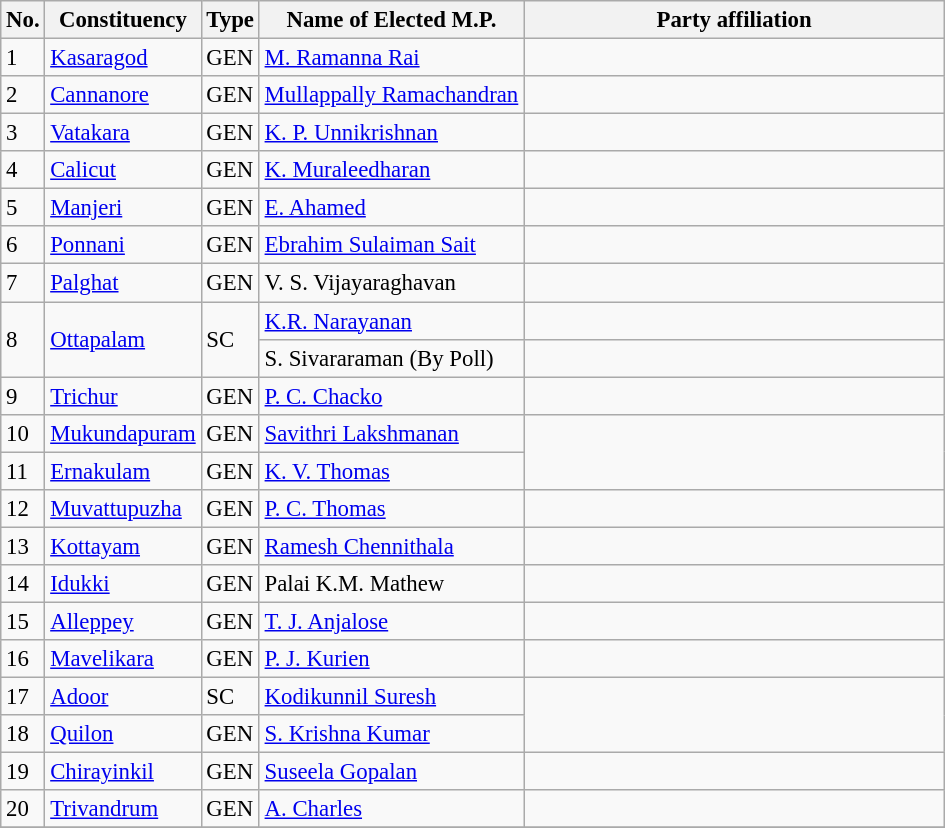<table class="wikitable" style="font-size:95%;">
<tr>
<th>No.</th>
<th>Constituency</th>
<th>Type</th>
<th>Name of Elected M.P.</th>
<th colspan="2" style="width:18em">Party affiliation</th>
</tr>
<tr>
<td>1</td>
<td><a href='#'>Kasaragod</a></td>
<td>GEN</td>
<td><a href='#'>M. Ramanna Rai</a></td>
<td></td>
</tr>
<tr>
<td>2</td>
<td><a href='#'>Cannanore</a></td>
<td>GEN</td>
<td><a href='#'>Mullappally Ramachandran</a></td>
<td></td>
</tr>
<tr>
<td>3</td>
<td><a href='#'>Vatakara</a></td>
<td>GEN</td>
<td><a href='#'>K. P. Unnikrishnan</a></td>
<td></td>
</tr>
<tr>
<td>4</td>
<td><a href='#'>Calicut</a></td>
<td>GEN</td>
<td><a href='#'>K. Muraleedharan</a></td>
<td></td>
</tr>
<tr>
<td>5</td>
<td><a href='#'>Manjeri</a></td>
<td>GEN</td>
<td><a href='#'>E. Ahamed</a></td>
<td></td>
</tr>
<tr>
<td>6</td>
<td><a href='#'>Ponnani</a></td>
<td>GEN</td>
<td><a href='#'>Ebrahim Sulaiman Sait</a></td>
</tr>
<tr>
<td>7</td>
<td><a href='#'>Palghat</a></td>
<td>GEN</td>
<td>V. S. Vijayaraghavan</td>
<td></td>
</tr>
<tr>
<td rowspan=2>8</td>
<td rowspan=2><a href='#'>Ottapalam</a></td>
<td rowspan=2>SC</td>
<td><a href='#'>K.R. Narayanan</a></td>
</tr>
<tr>
<td>S. Sivararaman (By Poll)</td>
<td></td>
</tr>
<tr>
<td>9</td>
<td><a href='#'>Trichur</a></td>
<td>GEN</td>
<td><a href='#'>P. C. Chacko</a></td>
<td></td>
</tr>
<tr>
<td>10</td>
<td><a href='#'>Mukundapuram</a></td>
<td>GEN</td>
<td><a href='#'>Savithri Lakshmanan</a></td>
</tr>
<tr>
<td>11</td>
<td><a href='#'>Ernakulam</a></td>
<td>GEN</td>
<td><a href='#'>K. V. Thomas</a></td>
</tr>
<tr>
<td>12</td>
<td><a href='#'>Muvattupuzha</a></td>
<td>GEN</td>
<td><a href='#'>P. C. Thomas</a></td>
<td></td>
</tr>
<tr>
<td>13</td>
<td><a href='#'>Kottayam</a></td>
<td>GEN</td>
<td><a href='#'>Ramesh Chennithala</a></td>
<td></td>
</tr>
<tr>
<td>14</td>
<td><a href='#'>Idukki</a></td>
<td>GEN</td>
<td>Palai K.M. Mathew</td>
</tr>
<tr>
<td>15</td>
<td><a href='#'>Alleppey</a></td>
<td>GEN</td>
<td><a href='#'>T. J. Anjalose</a></td>
<td></td>
</tr>
<tr>
<td>16</td>
<td><a href='#'>Mavelikara</a></td>
<td>GEN</td>
<td><a href='#'>P. J. Kurien</a></td>
<td></td>
</tr>
<tr>
<td>17</td>
<td><a href='#'>Adoor</a></td>
<td>SC</td>
<td><a href='#'>Kodikunnil Suresh</a></td>
</tr>
<tr>
<td>18</td>
<td><a href='#'>Quilon</a></td>
<td>GEN</td>
<td><a href='#'>S. Krishna Kumar</a></td>
</tr>
<tr>
<td>19</td>
<td><a href='#'>Chirayinkil</a></td>
<td>GEN</td>
<td><a href='#'>Suseela Gopalan</a></td>
<td></td>
</tr>
<tr>
<td>20</td>
<td><a href='#'>Trivandrum</a></td>
<td>GEN</td>
<td><a href='#'>A. Charles</a></td>
<td></td>
</tr>
<tr>
</tr>
</table>
